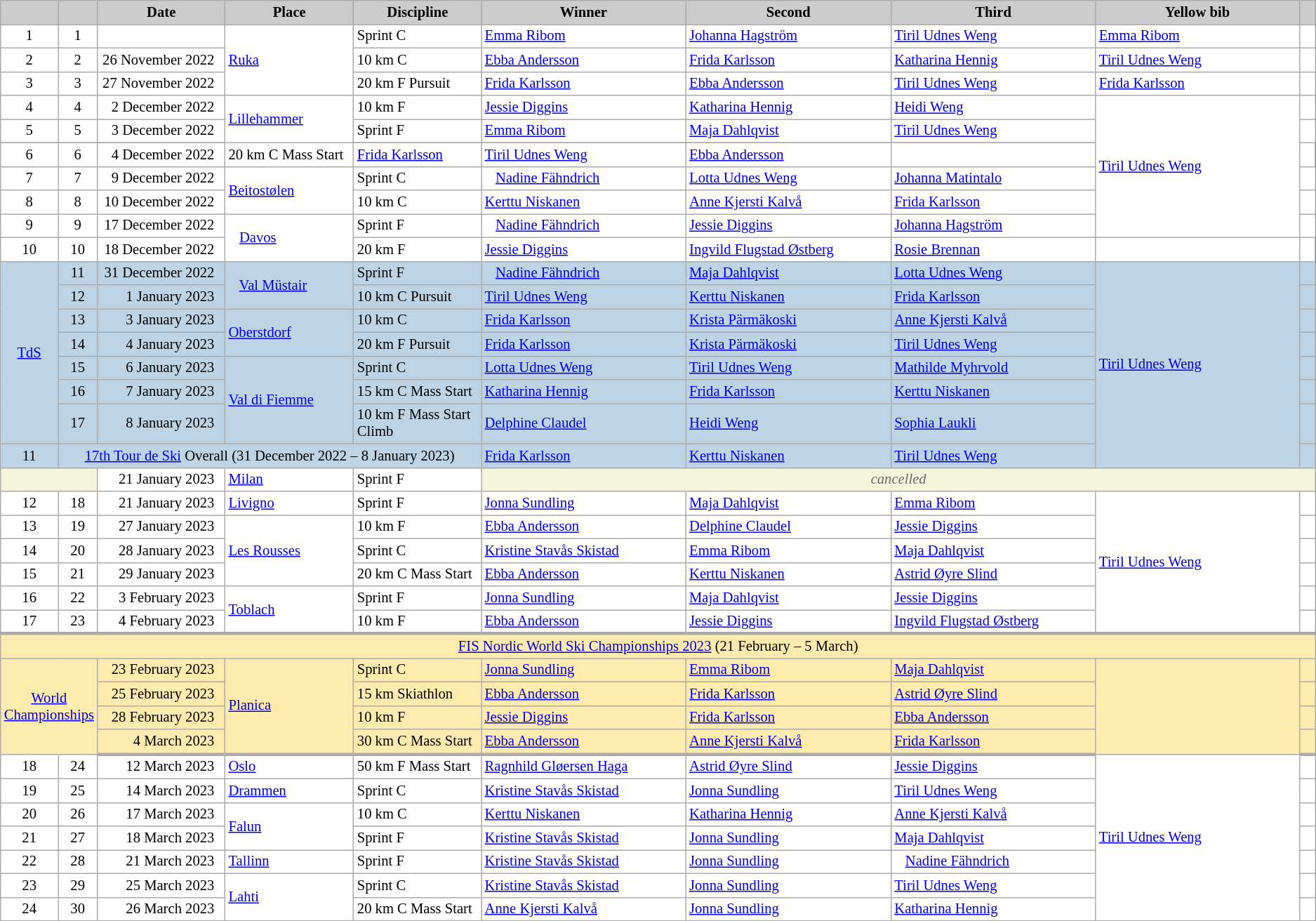<table class="wikitable plainrowheaders" style="background:#fff; font-size:86%; line-height:16px; border:grey solid 1px; border-collapse:collapse;">
<tr style="background:#ccc; text-align:center;">
<th scope="col" style="background:#ccc; width=20 px;"></th>
<th scope="col" style="background:#ccc; width=30 px;"></th>
<th scope="col" style="background:#ccc; width:120px;">Date</th>
<th scope="col" style="background:#ccc; width:120px;">Place</th>
<th scope="col" style="background:#ccc; width:120px;">Discipline</th>
<th scope="col" style="background:#ccc; width:200px;">Winner</th>
<th scope="col" style="background:#ccc; width:200px;">Second</th>
<th scope="col" style="background:#ccc; width:200px;">Third</th>
<th scope="col" style="background:#ccc; width:200px;">Yellow bib </th>
<th scope="col" style="background:#ccc; width:10px;"></th>
</tr>
<tr>
<td align=center>1</td>
<td align=center>1</td>
<td align=right>  </td>
<td rowspan=3> <a href='#'>Ruka</a></td>
<td>Sprint C</td>
<td> <a href='#'>Emma Ribom</a></td>
<td> <a href='#'>Johanna Hagström</a></td>
<td> <a href='#'>Tiril Udnes Weng</a></td>
<td> <a href='#'>Emma Ribom</a></td>
<td></td>
</tr>
<tr>
<td align=center>2</td>
<td align=center>2</td>
<td align=right>26 November 2022  </td>
<td>10 km C</td>
<td> <a href='#'>Ebba Andersson</a></td>
<td> <a href='#'>Frida Karlsson</a></td>
<td> <a href='#'>Katharina Hennig</a></td>
<td> <a href='#'>Tiril Udnes Weng</a></td>
<td></td>
</tr>
<tr>
<td align=center>3</td>
<td align=center>3</td>
<td align=right>27 November 2022  </td>
<td>20 km F Pursuit</td>
<td> <a href='#'>Frida Karlsson</a></td>
<td> <a href='#'>Ebba Andersson</a></td>
<td> <a href='#'>Tiril Udnes Weng</a></td>
<td> <a href='#'>Frida Karlsson</a></td>
<td></td>
</tr>
<tr>
<td align=center>4</td>
<td align=center>4</td>
<td align=right>2 December 2022  </td>
<td rowspan=3> <a href='#'>Lillehammer</a></td>
<td>10 km F</td>
<td> <a href='#'>Jessie Diggins</a></td>
<td> <a href='#'>Katharina Hennig</a></td>
<td> <a href='#'>Heidi Weng</a></td>
<td rowspan=7> <a href='#'>Tiril Udnes Weng</a></td>
<td></td>
</tr>
<tr>
<td align=center>5</td>
<td align=center>5</td>
<td align=right>3 December 2022  </td>
<td>Sprint F</td>
<td> <a href='#'>Emma Ribom</a></td>
<td> <a href='#'>Maja Dahlqvist</a></td>
<td> <a href='#'>Tiril Udnes Weng</a></td>
<td></td>
</tr>
<tr>
</tr>
<tr>
<td align=center>6</td>
<td align=center>6</td>
<td align=right>4 December 2022  </td>
<td>20 km C Mass Start</td>
<td> <a href='#'>Frida Karlsson</a></td>
<td> <a href='#'>Tiril Udnes Weng</a></td>
<td> <a href='#'>Ebba Andersson</a></td>
<td></td>
</tr>
<tr>
<td align=center>7</td>
<td align=center>7</td>
<td align=right>9 December 2022  </td>
<td rowspan=2> <a href='#'>Beitostølen</a></td>
<td>Sprint C</td>
<td>   <a href='#'>Nadine Fähndrich</a></td>
<td> <a href='#'>Lotta Udnes Weng</a></td>
<td> <a href='#'>Johanna Matintalo</a></td>
<td></td>
</tr>
<tr>
<td align=center>8</td>
<td align=center>8</td>
<td align=right>10 December 2022  </td>
<td>10 km C</td>
<td> <a href='#'>Kerttu Niskanen</a></td>
<td> <a href='#'>Anne Kjersti Kalvå</a></td>
<td> <a href='#'>Frida Karlsson</a></td>
<td></td>
</tr>
<tr>
<td align=center>9</td>
<td align=center>9</td>
<td align=right>17 December 2022  </td>
<td rowspan=2>   <a href='#'>Davos</a></td>
<td>Sprint F</td>
<td>   <a href='#'>Nadine Fähndrich</a></td>
<td> <a href='#'>Jessie Diggins</a></td>
<td> <a href='#'>Johanna Hagström</a></td>
<td></td>
</tr>
<tr>
<td align=center>10</td>
<td align=center>10</td>
<td align=right>18 December 2022  </td>
<td>20 km F</td>
<td> <a href='#'>Jessie Diggins</a></td>
<td> <a href='#'>Ingvild Flugstad Østberg</a></td>
<td> <a href='#'>Rosie Brennan</a></td>
<td></td>
</tr>
<tr bgcolor=#BCD4E6>
<td align=center rowspan=7><a href='#'>TdS</a></td>
<td align=center>11</td>
<td align=right>31 December 2022  </td>
<td rowspan=2>   <a href='#'>Val Müstair</a></td>
<td>Sprint F</td>
<td>   <a href='#'>Nadine Fähndrich</a></td>
<td> <a href='#'>Maja Dahlqvist</a></td>
<td> <a href='#'>Lotta Udnes Weng</a></td>
<td rowspan=8> <a href='#'>Tiril Udnes Weng</a></td>
<td></td>
</tr>
<tr bgcolor=#BCD4E6>
<td align=center>12</td>
<td align=right>1 January 2023  </td>
<td>10 km C Pursuit</td>
<td> <a href='#'>Tiril Udnes Weng</a></td>
<td> <a href='#'>Kerttu Niskanen</a></td>
<td> <a href='#'>Frida Karlsson</a></td>
<td></td>
</tr>
<tr bgcolor=#BCD4E6>
<td align=center>13</td>
<td align=right>3 January 2023  </td>
<td rowspan=2> <a href='#'>Oberstdorf</a></td>
<td>10 km C</td>
<td> <a href='#'>Frida Karlsson</a></td>
<td> <a href='#'>Krista Pärmäkoski</a></td>
<td> <a href='#'>Anne Kjersti Kalvå</a></td>
<td></td>
</tr>
<tr bgcolor=#BCD4E6>
<td align=center>14</td>
<td align=right>4 January 2023  </td>
<td>20 km F Pursuit</td>
<td> <a href='#'>Frida Karlsson</a></td>
<td> <a href='#'>Krista Pärmäkoski</a></td>
<td> <a href='#'>Tiril Udnes Weng</a></td>
<td></td>
</tr>
<tr bgcolor=#BCD4E6>
<td align=center>15</td>
<td align=right>6 January 2023  </td>
<td rowspan=3> <a href='#'>Val di Fiemme</a></td>
<td>Sprint C</td>
<td> <a href='#'>Lotta Udnes Weng</a></td>
<td> <a href='#'>Tiril Udnes Weng</a></td>
<td> <a href='#'>Mathilde Myhrvold</a></td>
<td></td>
</tr>
<tr bgcolor=#BCD4E6>
<td align=center>16</td>
<td align=right>7 January 2023  </td>
<td>15 km C Mass Start</td>
<td> <a href='#'>Katharina Hennig</a></td>
<td> <a href='#'>Frida Karlsson</a></td>
<td> <a href='#'>Kerttu Niskanen</a></td>
<td></td>
</tr>
<tr bgcolor=#BCD4E6>
<td align=center>17</td>
<td align=right>8 January 2023  </td>
<td>10 km F Mass Start Climb  </td>
<td> <a href='#'>Delphine Claudel</a></td>
<td> <a href='#'>Heidi Weng</a></td>
<td> <a href='#'>Sophia Laukli</a></td>
<td></td>
</tr>
<tr bgcolor=#BCD4E6>
<td align=center>11</td>
<td colspan=4 align=center><a href='#'>17th Tour de Ski</a> Overall (31 December 2022 – 8 January 2023)</td>
<td> <a href='#'>Frida Karlsson</a></td>
<td> <a href='#'>Kerttu Niskanen</a></td>
<td> <a href='#'>Tiril Udnes Weng</a></td>
<td></td>
</tr>
<tr>
<td colspan=2 bgcolor="F5F5DC"></td>
<td align=right>21 January 2023  </td>
<td> <a href='#'>Milan</a></td>
<td>Sprint F</td>
<td colspan=5 align=center bgcolor="F5F5DC" style=color:#696969><em>cancelled</em></td>
</tr>
<tr>
<td align=center>12</td>
<td align=center>18</td>
<td align=right>21 January 2023  </td>
<td> <a href='#'>Livigno</a></td>
<td>Sprint F</td>
<td> <a href='#'>Jonna Sundling</a></td>
<td> <a href='#'>Maja Dahlqvist</a></td>
<td> <a href='#'>Emma Ribom</a></td>
<td rowspan=6> <a href='#'>Tiril Udnes Weng</a></td>
<td></td>
</tr>
<tr>
<td align=center>13</td>
<td align=center>19</td>
<td align=right>27 January 2023  </td>
<td rowspan=3> <a href='#'>Les Rousses</a></td>
<td>10 km F</td>
<td> <a href='#'>Ebba Andersson</a></td>
<td> <a href='#'>Delphine Claudel</a></td>
<td> <a href='#'>Jessie Diggins</a></td>
<td></td>
</tr>
<tr>
<td align=center>14</td>
<td align=center>20</td>
<td align=right>28 January 2023  </td>
<td>Sprint C</td>
<td> <a href='#'>Kristine Stavås Skistad</a></td>
<td> <a href='#'>Emma Ribom</a></td>
<td> <a href='#'>Maja Dahlqvist</a></td>
<td></td>
</tr>
<tr>
<td align=center>15</td>
<td align=center>21</td>
<td align=right>29 January 2023  </td>
<td>20 km C Mass Start</td>
<td> <a href='#'>Ebba Andersson</a></td>
<td> <a href='#'>Kerttu Niskanen</a></td>
<td> <a href='#'>Astrid Øyre Slind</a></td>
<td></td>
</tr>
<tr>
<td align=center>16</td>
<td align=center>22</td>
<td align=right>3 February 2023  </td>
<td rowspan=2> <a href='#'>Toblach</a></td>
<td>Sprint F</td>
<td> <a href='#'>Jonna Sundling</a></td>
<td> <a href='#'>Maja Dahlqvist</a></td>
<td> <a href='#'>Jessie Diggins</a></td>
<td></td>
</tr>
<tr>
<td align=center>17</td>
<td align=center>23</td>
<td align=right>4 February 2023  </td>
<td>10 km F</td>
<td> <a href='#'>Ebba Andersson</a></td>
<td> <a href='#'>Jessie Diggins</a></td>
<td> <a href='#'>Ingvild Flugstad Østberg</a></td>
<td></td>
</tr>
<tr>
</tr>
<tr style="background:#FFEBAD">
<td align=center style="border-top-width:3px" colspan=11><a href='#'>FIS Nordic World Ski Championships 2023</a> (21 February – 5 March)</td>
</tr>
<tr style="background:#FFEBAD">
<td colspan=2 rowspan=4 align="center" style=color:#696969 style="border-bottom-width:3px"><a href='#'>World Championships</a></td>
<td align="right">23 February 2023  </td>
<td rowspan=4 style="border-bottom-width:3px"> <a href='#'>Planica</a></td>
<td>Sprint C</td>
<td> <a href='#'>Jonna Sundling</a></td>
<td> <a href='#'>Emma Ribom</a></td>
<td> <a href='#'>Maja Dahlqvist</a></td>
<td rowspan=4 align="center" style=color:#696969 style="border-bottom-width:3px"></td>
<td></td>
</tr>
<tr style="background:#FFEBAD">
<td align="right">25 February 2023  </td>
<td>15 km Skiathlon</td>
<td> <a href='#'>Ebba Andersson</a></td>
<td> <a href='#'>Frida Karlsson</a></td>
<td> <a href='#'>Astrid Øyre Slind</a></td>
<td></td>
</tr>
<tr style="background:#FFEBAD">
<td align="right">28 February 2023  </td>
<td>10 km F</td>
<td> <a href='#'>Jessie Diggins</a></td>
<td> <a href='#'>Frida Karlsson</a></td>
<td> <a href='#'>Ebba Andersson</a></td>
<td></td>
</tr>
<tr style="background:#FFEBAD">
<td style="border-bottom-width:3px" align="right">4 March 2023  </td>
<td style="border-bottom-width:3px">30 km C Mass Start</td>
<td style="border-bottom-width:3px"> <a href='#'>Ebba Andersson</a></td>
<td style="border-bottom-width:3px"> <a href='#'>Anne Kjersti Kalvå</a></td>
<td style="border-bottom-width:3px"> <a href='#'>Frida Karlsson</a></td>
<td style="border-bottom-width:3px"></td>
</tr>
<tr>
<td align=center>18</td>
<td align=center>24</td>
<td align=right>12 March 2023  </td>
<td> <a href='#'>Oslo</a></td>
<td>50 km F Mass Start</td>
<td> <a href='#'>Ragnhild Gløersen Haga</a></td>
<td> <a href='#'>Astrid Øyre Slind</a></td>
<td> <a href='#'>Jessie Diggins</a></td>
<td rowspan=7> <a href='#'>Tiril Udnes Weng</a></td>
<td></td>
</tr>
<tr>
<td align=center>19</td>
<td align=center>25</td>
<td align=right>14 March 2023  </td>
<td> <a href='#'>Drammen</a></td>
<td>Sprint C</td>
<td> <a href='#'>Kristine Stavås Skistad</a></td>
<td> <a href='#'>Jonna Sundling</a></td>
<td> <a href='#'>Tiril Udnes Weng</a></td>
<td></td>
</tr>
<tr>
<td align=center>20</td>
<td align=center>26</td>
<td align=right>17 March 2023  </td>
<td rowspan=2> <a href='#'>Falun</a></td>
<td>10 km C</td>
<td> <a href='#'>Kerttu Niskanen</a></td>
<td> <a href='#'>Katharina Hennig</a></td>
<td> <a href='#'>Anne Kjersti Kalvå</a></td>
<td></td>
</tr>
<tr>
<td align=center>21</td>
<td align=center>27</td>
<td align=right>18 March 2023  </td>
<td>Sprint F</td>
<td> <a href='#'>Kristine Stavås Skistad</a></td>
<td> <a href='#'>Jonna Sundling</a></td>
<td> <a href='#'>Maja Dahlqvist</a></td>
<td></td>
</tr>
<tr>
<td align=center>22</td>
<td align=center>28</td>
<td align=right>21 March 2023  </td>
<td> <a href='#'>Tallinn</a></td>
<td>Sprint F</td>
<td> <a href='#'>Kristine Stavås Skistad</a></td>
<td> <a href='#'>Jonna Sundling</a></td>
<td>   <a href='#'>Nadine Fähndrich</a></td>
<td></td>
</tr>
<tr>
<td align=center>23</td>
<td align=center>29</td>
<td align=right>25 March 2023  </td>
<td rowspan=2> <a href='#'>Lahti</a></td>
<td>Sprint C</td>
<td> <a href='#'>Kristine Stavås Skistad</a></td>
<td> <a href='#'>Jonna Sundling</a></td>
<td> <a href='#'>Tiril Udnes Weng</a></td>
<td></td>
</tr>
<tr>
<td align=center>24</td>
<td align=center>30</td>
<td align=right>26 March 2023  </td>
<td>20 km C Mass Start</td>
<td> <a href='#'>Anne Kjersti Kalvå</a></td>
<td> <a href='#'>Jonna Sundling</a></td>
<td> <a href='#'>Katharina Hennig</a></td>
<td></td>
</tr>
</table>
